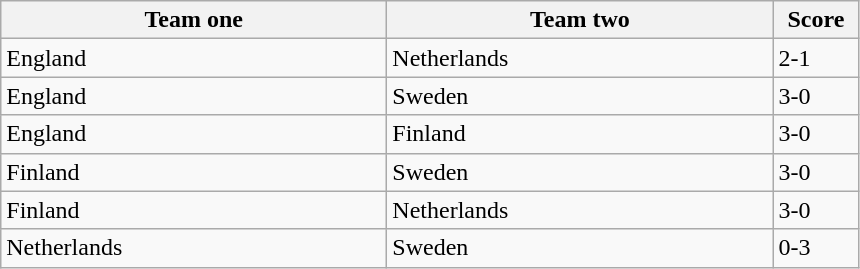<table class="wikitable">
<tr>
<th width=250>Team one</th>
<th width=250>Team two</th>
<th width=50>Score</th>
</tr>
<tr>
<td> England</td>
<td> Netherlands</td>
<td>2-1</td>
</tr>
<tr>
<td> England</td>
<td> Sweden</td>
<td>3-0</td>
</tr>
<tr>
<td> England</td>
<td> Finland</td>
<td>3-0</td>
</tr>
<tr>
<td> Finland</td>
<td> Sweden</td>
<td>3-0</td>
</tr>
<tr>
<td> Finland</td>
<td> Netherlands</td>
<td>3-0</td>
</tr>
<tr>
<td> Netherlands</td>
<td> Sweden</td>
<td>0-3</td>
</tr>
</table>
